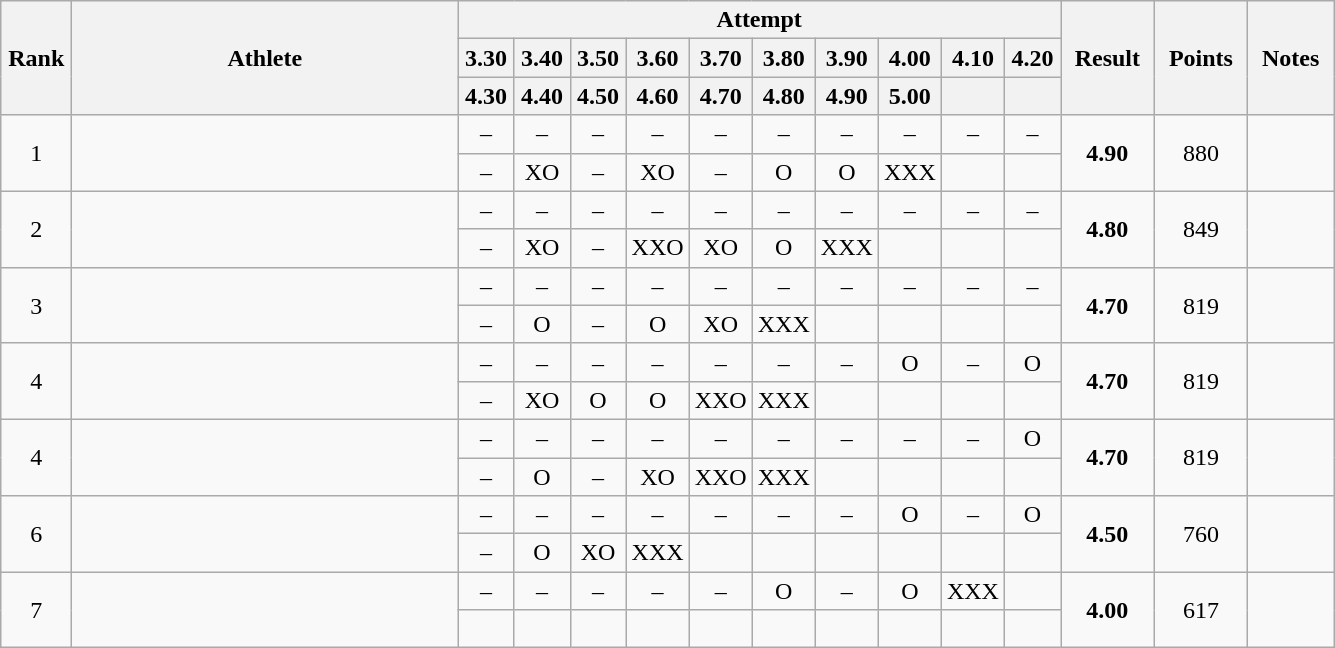<table class="wikitable" style="text-align:center">
<tr>
<th rowspan=3 width=40>Rank</th>
<th rowspan=3 width=250>Athlete</th>
<th colspan=10>Attempt</th>
<th rowspan=3 width=55>Result</th>
<th rowspan=3 width=55>Points</th>
<th rowspan=3 width=50>Notes</th>
</tr>
<tr>
<th width=30>3.30</th>
<th width=30>3.40</th>
<th width=30>3.50</th>
<th width=30>3.60</th>
<th width=30>3.70</th>
<th width=30>3.80</th>
<th width=30>3.90</th>
<th width=30>4.00</th>
<th width=30>4.10</th>
<th width=30>4.20</th>
</tr>
<tr>
<th>4.30</th>
<th>4.40</th>
<th>4.50</th>
<th>4.60</th>
<th>4.70</th>
<th>4.80</th>
<th>4.90</th>
<th>5.00</th>
<th></th>
<th></th>
</tr>
<tr>
<td rowspan=2>1</td>
<td rowspan=2 align="left"></td>
<td>–</td>
<td>–</td>
<td>–</td>
<td>–</td>
<td>–</td>
<td>–</td>
<td>–</td>
<td>–</td>
<td>–</td>
<td>–</td>
<td rowspan=2><strong>4.90</strong></td>
<td rowspan=2>880</td>
<td rowspan=2></td>
</tr>
<tr>
<td>–</td>
<td>XO</td>
<td>–</td>
<td>XO</td>
<td>–</td>
<td>O</td>
<td>O</td>
<td>XXX</td>
<td></td>
<td></td>
</tr>
<tr>
<td rowspan=2>2</td>
<td rowspan=2 align="left"></td>
<td>–</td>
<td>–</td>
<td>–</td>
<td>–</td>
<td>–</td>
<td>–</td>
<td>–</td>
<td>–</td>
<td>–</td>
<td>–</td>
<td rowspan=2><strong>4.80</strong></td>
<td rowspan=2>849</td>
<td rowspan=2></td>
</tr>
<tr>
<td>–</td>
<td>XO</td>
<td>–</td>
<td>XXO</td>
<td>XO</td>
<td>O</td>
<td>XXX</td>
<td></td>
<td></td>
<td></td>
</tr>
<tr>
<td rowspan=2>3</td>
<td rowspan=2 align="left"></td>
<td>–</td>
<td>–</td>
<td>–</td>
<td>–</td>
<td>–</td>
<td>–</td>
<td>–</td>
<td>–</td>
<td>–</td>
<td>–</td>
<td rowspan=2><strong>4.70</strong></td>
<td rowspan=2>819</td>
<td rowspan=2></td>
</tr>
<tr>
<td>–</td>
<td>O</td>
<td>–</td>
<td>O</td>
<td>XO</td>
<td>XXX</td>
<td></td>
<td></td>
<td></td>
<td></td>
</tr>
<tr>
<td rowspan=2>4</td>
<td rowspan=2 align="left"></td>
<td>–</td>
<td>–</td>
<td>–</td>
<td>–</td>
<td>–</td>
<td>–</td>
<td>–</td>
<td>O</td>
<td>–</td>
<td>O</td>
<td rowspan=2><strong>4.70</strong></td>
<td rowspan=2>819</td>
<td rowspan=2></td>
</tr>
<tr>
<td>–</td>
<td>XO</td>
<td>O</td>
<td>O</td>
<td>XXO</td>
<td>XXX</td>
<td></td>
<td></td>
<td></td>
<td></td>
</tr>
<tr>
<td rowspan=2>4</td>
<td rowspan=2 align="left"></td>
<td>–</td>
<td>–</td>
<td>–</td>
<td>–</td>
<td>–</td>
<td>–</td>
<td>–</td>
<td>–</td>
<td>–</td>
<td>O</td>
<td rowspan=2><strong>4.70</strong></td>
<td rowspan=2>819</td>
<td rowspan=2></td>
</tr>
<tr>
<td>–</td>
<td>O</td>
<td>–</td>
<td>XO</td>
<td>XXO</td>
<td>XXX</td>
<td></td>
<td></td>
<td></td>
<td></td>
</tr>
<tr>
<td rowspan=2>6</td>
<td rowspan=2 align="left"></td>
<td>–</td>
<td>–</td>
<td>–</td>
<td>–</td>
<td>–</td>
<td>–</td>
<td>–</td>
<td>O</td>
<td>–</td>
<td>O</td>
<td rowspan=2><strong>4.50</strong></td>
<td rowspan=2>760</td>
<td rowspan=2></td>
</tr>
<tr>
<td>–</td>
<td>O</td>
<td>XO</td>
<td>XXX</td>
<td></td>
<td></td>
<td></td>
<td></td>
<td></td>
<td></td>
</tr>
<tr>
<td rowspan=2>7</td>
<td rowspan=2 align="left"></td>
<td>–</td>
<td>–</td>
<td>–</td>
<td>–</td>
<td>–</td>
<td>O</td>
<td>–</td>
<td>O</td>
<td>XXX</td>
<td></td>
<td rowspan=2><strong>4.00</strong></td>
<td rowspan=2>617</td>
<td rowspan=2></td>
</tr>
<tr>
<td> </td>
<td></td>
<td></td>
<td></td>
<td></td>
<td></td>
<td></td>
<td></td>
<td></td>
<td></td>
</tr>
</table>
